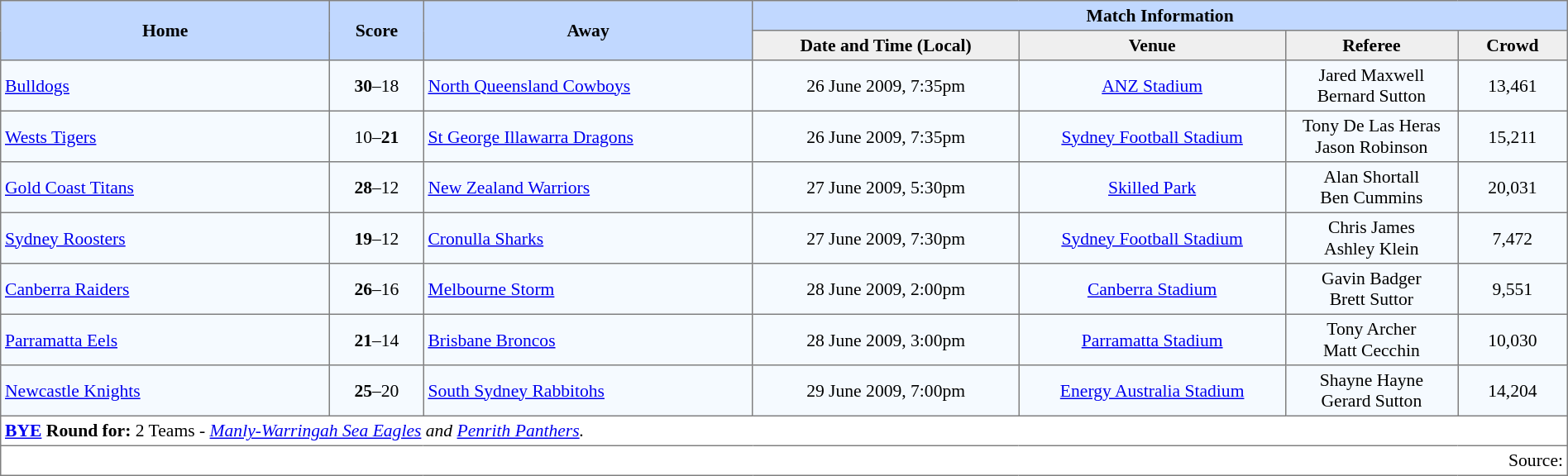<table border="1" cellpadding="3" cellspacing="0" style="border-collapse:collapse; font-size:90%; width:100%;">
<tr style="background:#c1d8ff;">
<th rowspan="2" style="width:21%;">Home</th>
<th rowspan="2" style="width:6%;">Score</th>
<th rowspan="2" style="width:21%;">Away</th>
<th colspan=6>Match Information</th>
</tr>
<tr style="background:#efefef;">
<th width=17%>Date and Time (Local)</th>
<th width=17%>Venue</th>
<th width=11%>Referee</th>
<th width=7%>Crowd</th>
</tr>
<tr style="text-align:center; background:#f5faff;">
<td align=left> <a href='#'>Bulldogs</a></td>
<td><strong>30</strong>–18</td>
<td align=left> <a href='#'>North Queensland Cowboys</a></td>
<td>26 June 2009, 7:35pm</td>
<td><a href='#'>ANZ Stadium</a></td>
<td>Jared Maxwell<br>Bernard Sutton</td>
<td>13,461</td>
</tr>
<tr style="text-align:center; background:#f5faff;">
<td align=left> <a href='#'>Wests Tigers</a></td>
<td>10–<strong>21</strong></td>
<td align=left> <a href='#'>St George Illawarra Dragons</a></td>
<td>26 June 2009, 7:35pm</td>
<td><a href='#'>Sydney Football Stadium</a></td>
<td>Tony De Las Heras<br>Jason Robinson</td>
<td>15,211</td>
</tr>
<tr style="text-align:center; background:#f5faff;">
<td align=left> <a href='#'>Gold Coast Titans</a></td>
<td><strong>28</strong>–12</td>
<td align=left> <a href='#'>New Zealand Warriors</a></td>
<td>27 June 2009, 5:30pm</td>
<td><a href='#'>Skilled Park</a></td>
<td>Alan Shortall<br>Ben Cummins</td>
<td>20,031</td>
</tr>
<tr style="text-align:center; background:#f5faff;">
<td align=left> <a href='#'>Sydney Roosters</a></td>
<td><strong>19</strong>–12</td>
<td align=left> <a href='#'>Cronulla Sharks</a></td>
<td>27 June 2009, 7:30pm</td>
<td><a href='#'>Sydney Football Stadium</a></td>
<td>Chris James<br>Ashley Klein</td>
<td>7,472</td>
</tr>
<tr style="text-align:center; background:#f5faff;">
<td align=left> <a href='#'>Canberra Raiders</a></td>
<td><strong>26</strong>–16</td>
<td align=left> <a href='#'>Melbourne Storm</a></td>
<td>28 June 2009, 2:00pm</td>
<td><a href='#'>Canberra Stadium</a></td>
<td>Gavin Badger<br>Brett Suttor</td>
<td>9,551</td>
</tr>
<tr style="text-align:center; background:#f5faff;">
<td align=left> <a href='#'>Parramatta Eels</a></td>
<td><strong>21</strong>–14</td>
<td align=left> <a href='#'>Brisbane Broncos</a></td>
<td>28 June 2009, 3:00pm</td>
<td><a href='#'>Parramatta Stadium</a></td>
<td>Tony Archer<br>Matt Cecchin</td>
<td>10,030</td>
</tr>
<tr style="text-align:center; background:#f5faff;">
<td align=left> <a href='#'>Newcastle Knights</a></td>
<td><strong>25</strong>–20</td>
<td align=left> <a href='#'>South Sydney Rabbitohs</a></td>
<td>29 June 2009, 7:00pm</td>
<td><a href='#'>Energy Australia Stadium</a></td>
<td>Shayne Hayne<br>Gerard Sutton</td>
<td>14,204</td>
</tr>
<tr>
<td colspan="7" style="text-align:left;"><strong><a href='#'>BYE</a> Round for:</strong> 2 Teams - <em><a href='#'>Manly-Warringah Sea Eagles</a> and <a href='#'>Penrith Panthers</a>.</em></td>
</tr>
<tr>
<td colspan="7" style="text-align:right;">Source: </td>
</tr>
</table>
